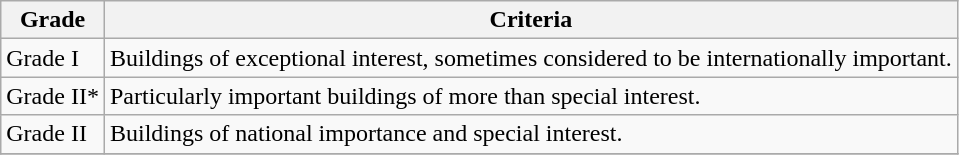<table class="wikitable" border="1">
<tr>
<th>Grade</th>
<th>Criteria</th>
</tr>
<tr>
<td>Grade I</td>
<td>Buildings of exceptional interest, sometimes considered to be internationally important.</td>
</tr>
<tr>
<td>Grade II*</td>
<td>Particularly important buildings of more than special interest.</td>
</tr>
<tr>
<td>Grade II</td>
<td>Buildings of national importance and special interest.</td>
</tr>
<tr>
</tr>
</table>
